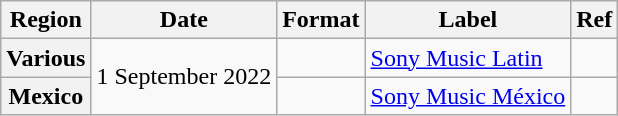<table class="wikitable plainrowheaders">
<tr>
<th scope="col">Region</th>
<th scope="col">Date</th>
<th scope="col">Format</th>
<th scope="col">Label</th>
<th>Ref</th>
</tr>
<tr>
<th scope="row">Various</th>
<td rowspan="2">1 September 2022</td>
<td></td>
<td><a href='#'>Sony Music Latin</a></td>
<td></td>
</tr>
<tr>
<th scope="row">Mexico</th>
<td></td>
<td><a href='#'>Sony Music México</a></td>
<td></td>
</tr>
</table>
